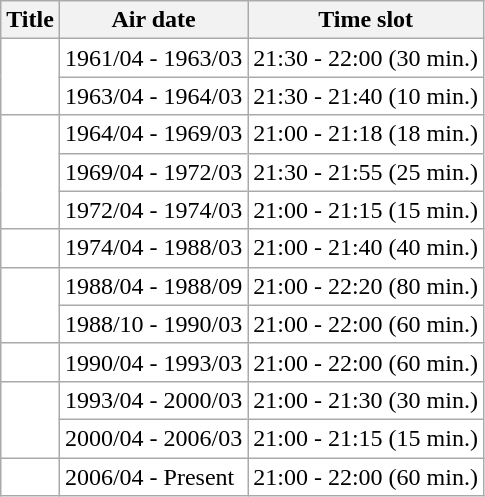<table class="wikitable" style="background-color:#fff">
<tr>
<th>Title</th>
<th>Air date</th>
<th>Time slot</th>
</tr>
<tr>
<td rowspan=2></td>
<td style="border-bottom:#fff">1961/04 - 1963/03</td>
<td style="border-bottom:#fff">21:30 - 22:00 (30 min.)</td>
</tr>
<tr>
<td>1963/04 - 1964/03</td>
<td>21:30 - 21:40 (10 min.)</td>
</tr>
<tr>
<td rowspan=3></td>
<td style="border-bottom:#fff">1964/04 - 1969/03</td>
<td style="border-bottom:#fff">21:00 - 21:18 (18 min.)</td>
</tr>
<tr>
<td style="border-bottom:#fff">1969/04 - 1972/03</td>
<td style="border-bottom:#fff">21:30 - 21:55 (25 min.)</td>
</tr>
<tr>
<td>1972/04 - 1974/03</td>
<td>21:00 - 21:15 (15 min.)</td>
</tr>
<tr>
<td></td>
<td>1974/04 - 1988/03</td>
<td>21:00 - 21:40 (40 min.)</td>
</tr>
<tr>
<td rowspan=2></td>
<td style="border-bottom:#fff">1988/04 - 1988/09</td>
<td style="border-bottom:#fff">21:00 - 22:20 (80 min.)</td>
</tr>
<tr>
<td>1988/10 - 1990/03</td>
<td>21:00 - 22:00 (60 min.)</td>
</tr>
<tr>
<td></td>
<td>1990/04 - 1993/03</td>
<td>21:00 - 22:00 (60 min.)</td>
</tr>
<tr>
<td rowspan=2></td>
<td style="border-bottom:#fff">1993/04 - 2000/03</td>
<td style="border-bottom:#fff">21:00 - 21:30 (30 min.)</td>
</tr>
<tr>
<td>2000/04 - 2006/03</td>
<td>21:00 - 21:15 (15 min.)</td>
</tr>
<tr>
<td></td>
<td>2006/04 - Present</td>
<td>21:00 - 22:00 (60 min.)</td>
</tr>
</table>
